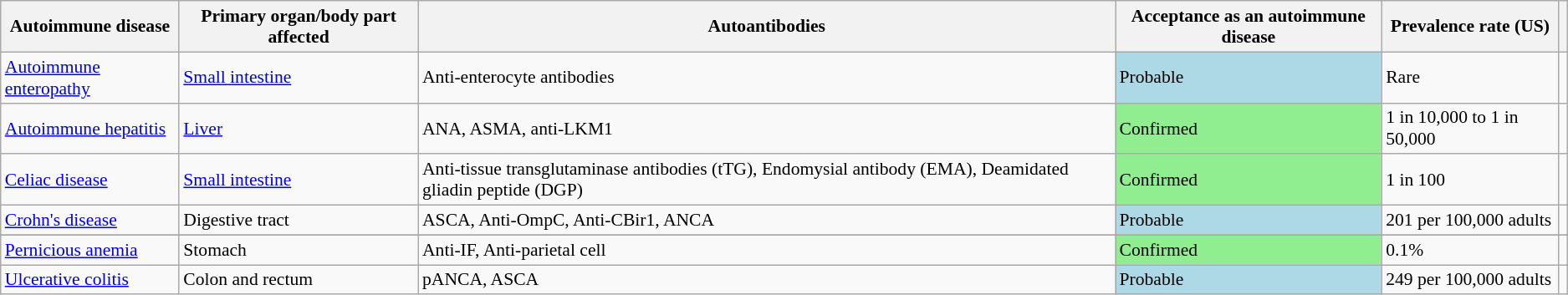<table class="wikitable sortable" style="font-size: 90%;">
<tr>
<th scope="col">Autoimmune disease</th>
<th scope="col">Primary organ/body part affected</th>
<th scope="col">Autoantibodies</th>
<th scope="col">Acceptance as an autoimmune disease</th>
<th scope="col">Prevalence rate (US)</th>
<th scope="col"></th>
</tr>
<tr>
<td><a href='#'>Autoimmune enteropathy</a></td>
<td><a href='#'>Small intestine</a></td>
<td>Anti-enterocyte antibodies</td>
<td bgcolor="lightblue">Probable</td>
<td>Rare</td>
<td></td>
</tr>
<tr>
<td><a href='#'>Autoimmune hepatitis</a></td>
<td><a href='#'>Liver</a></td>
<td>ANA, ASMA, anti-LKM1</td>
<td bgcolor="lightgreen">Confirmed</td>
<td>1 in 10,000 to 1 in 50,000</td>
<td></td>
</tr>
<tr>
<td><a href='#'>Celiac disease</a></td>
<td><a href='#'>Small intestine</a></td>
<td>Anti-tissue transglutaminase antibodies (tTG), Endomysial antibody (EMA), Deamidated gliadin peptide (DGP)</td>
<td bgcolor="lightgreen">Confirmed</td>
<td>1 in 100</td>
<td></td>
</tr>
<tr>
<td><a href='#'>Crohn's disease</a></td>
<td>Digestive tract</td>
<td>ASCA, Anti-OmpC, Anti-CBir1, ANCA</td>
<td bgcolor="lightblue">Probable</td>
<td>201 per 100,000 adults</td>
<td></td>
</tr>
<tr>
</tr>
<tr>
<td><a href='#'>Pernicious anemia</a></td>
<td>Stomach</td>
<td>Anti-IF, Anti-parietal cell</td>
<td bgcolor="lightgreen">Confirmed</td>
<td>0.1%</td>
<td></td>
</tr>
<tr>
<td><a href='#'>Ulcerative colitis</a></td>
<td>Colon and rectum</td>
<td>pANCA, ASCA</td>
<td bgcolor="lightblue">Probable</td>
<td>249 per 100,000 adults</td>
<td></td>
</tr>
</table>
